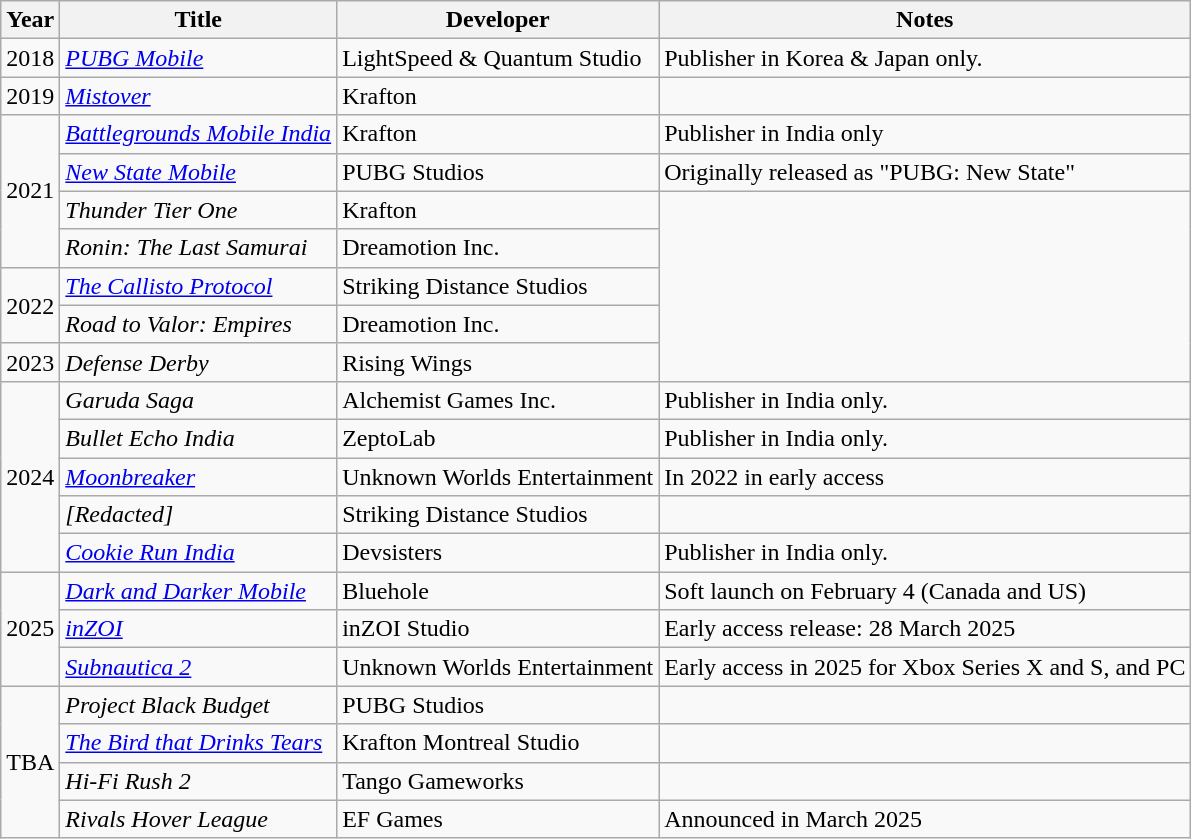<table class="wikitable">
<tr>
<th scope="col">Year</th>
<th scope="col">Title</th>
<th scope="col">Developer</th>
<th scope="col">Notes</th>
</tr>
<tr>
<td>2018</td>
<td><em><a href='#'>PUBG Mobile</a></em></td>
<td>LightSpeed & Quantum Studio</td>
<td>Publisher in Korea & Japan only.</td>
</tr>
<tr>
<td>2019</td>
<td><em><a href='#'>Mistover</a></em></td>
<td>Krafton</td>
<td></td>
</tr>
<tr>
<td rowspan="4">2021</td>
<td><em><a href='#'>Battlegrounds Mobile India</a></em></td>
<td>Krafton</td>
<td>Publisher in India only</td>
</tr>
<tr>
<td><em><a href='#'>New State Mobile</a></em></td>
<td>PUBG Studios</td>
<td>Originally released as "PUBG: New State"</td>
</tr>
<tr>
<td><em>Thunder Tier One</em></td>
<td>Krafton</td>
</tr>
<tr>
<td><em>Ronin: The Last Samurai</em></td>
<td>Dreamotion Inc.</td>
</tr>
<tr>
<td rowspan="2">2022</td>
<td><em><a href='#'>The Callisto Protocol</a></em></td>
<td>Striking Distance Studios</td>
</tr>
<tr>
<td><em>Road to Valor: Empires</em></td>
<td>Dreamotion Inc.</td>
</tr>
<tr>
<td>2023</td>
<td><em>Defense Derby</em></td>
<td>Rising Wings</td>
</tr>
<tr>
<td rowspan="5">2024</td>
<td><em>Garuda Saga</em></td>
<td>Alchemist Games Inc.</td>
<td>Publisher in India only.</td>
</tr>
<tr>
<td><em>Bullet Echo India</em></td>
<td>ZeptoLab</td>
<td>Publisher in India only.</td>
</tr>
<tr>
<td><em><a href='#'>Moonbreaker</a></em></td>
<td>Unknown Worlds Entertainment</td>
<td>In 2022 in early access</td>
</tr>
<tr>
<td><em>[Redacted]</em></td>
<td>Striking Distance Studios</td>
<td></td>
</tr>
<tr>
<td><em><a href='#'>Cookie Run India</a></em></td>
<td>Devsisters</td>
<td>Publisher in India only.</td>
</tr>
<tr>
<td rowspan="3">2025</td>
<td><em><a href='#'>Dark and Darker Mobile</a></em></td>
<td>Bluehole</td>
<td>Soft launch on February 4 (Canada and US)</td>
</tr>
<tr>
<td><em><a href='#'>inZOI</a></em></td>
<td>inZOI Studio</td>
<td>Early access release: 28 March 2025</td>
</tr>
<tr>
<td><em><a href='#'>Subnautica 2</a></em></td>
<td>Unknown Worlds Entertainment</td>
<td>Early access in 2025 for Xbox Series X and S, and PC</td>
</tr>
<tr>
<td rowspan="4">TBA</td>
<td><em>Project Black Budget</em></td>
<td>PUBG Studios</td>
<td></td>
</tr>
<tr>
<td><em><a href='#'>The Bird that Drinks Tears</a></em></td>
<td>Krafton Montreal Studio</td>
<td></td>
</tr>
<tr>
<td><em>Hi-Fi Rush 2</em></td>
<td>Tango Gameworks</td>
<td></td>
</tr>
<tr>
<td><em>Rivals Hover League</em></td>
<td>EF Games</td>
<td>Announced in March 2025</td>
</tr>
</table>
